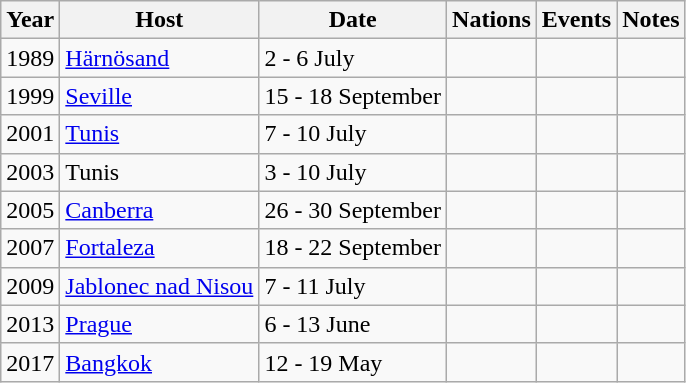<table class="wikitable">
<tr>
<th>Year</th>
<th>Host</th>
<th>Date</th>
<th>Nations</th>
<th>Events</th>
<th>Notes</th>
</tr>
<tr>
<td>1989</td>
<td> <a href='#'>Härnösand</a></td>
<td>2 - 6 July</td>
<td></td>
<td></td>
<td></td>
</tr>
<tr>
<td>1999</td>
<td> <a href='#'>Seville</a></td>
<td>15 - 18 September</td>
<td></td>
<td></td>
<td></td>
</tr>
<tr>
<td>2001</td>
<td> <a href='#'>Tunis</a></td>
<td>7 - 10 July</td>
<td></td>
<td></td>
<td></td>
</tr>
<tr>
<td>2003</td>
<td> Tunis</td>
<td>3 - 10 July</td>
<td></td>
<td></td>
<td></td>
</tr>
<tr>
<td>2005</td>
<td> <a href='#'>Canberra</a></td>
<td>26 - 30 September</td>
<td></td>
<td></td>
<td></td>
</tr>
<tr>
<td>2007</td>
<td> <a href='#'>Fortaleza</a></td>
<td>18 - 22 September</td>
<td></td>
<td></td>
<td></td>
</tr>
<tr>
<td>2009</td>
<td> <a href='#'>Jablonec nad Nisou</a></td>
<td>7 - 11 July</td>
<td></td>
<td></td>
<td></td>
</tr>
<tr>
<td>2013</td>
<td> <a href='#'>Prague</a></td>
<td>6 - 13 June</td>
<td></td>
<td></td>
<td></td>
</tr>
<tr>
<td>2017</td>
<td> <a href='#'>Bangkok</a></td>
<td>12 - 19 May</td>
<td></td>
<td></td>
<td></td>
</tr>
</table>
